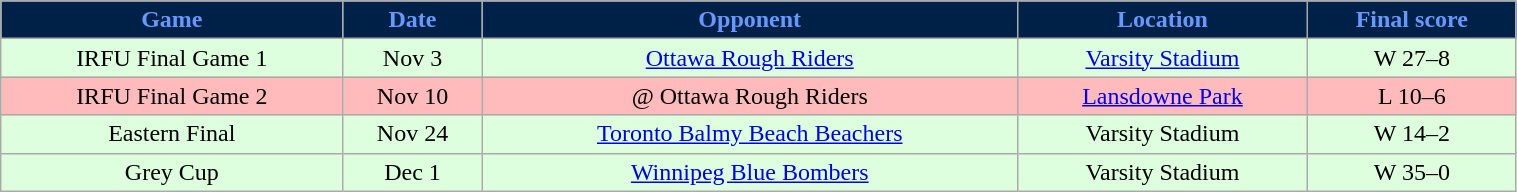<table class="wikitable" width="80%">
<tr align="center"  style="background:#002147;color:#6699FF;">
<td><strong>Game</strong></td>
<td><strong>Date</strong></td>
<td><strong>Opponent</strong></td>
<td><strong>Location</strong></td>
<td><strong>Final score</strong></td>
</tr>
<tr align="center" bgcolor="#ddffdd">
<td>IRFU Final Game 1</td>
<td>Nov 3</td>
<td><a href='#'>Ottawa Rough Riders</a></td>
<td><a href='#'>Varsity Stadium</a></td>
<td>W 27–8</td>
</tr>
<tr align="center" bgcolor="#ffbbbb">
<td>IRFU Final Game 2</td>
<td>Nov 10</td>
<td>@ Ottawa Rough Riders</td>
<td><a href='#'>Lansdowne Park</a></td>
<td>L 10–6</td>
</tr>
<tr align="center" bgcolor="#ddffdd">
<td>Eastern Final</td>
<td>Nov 24</td>
<td><a href='#'>Toronto Balmy Beach Beachers</a></td>
<td>Varsity Stadium</td>
<td>W 14–2</td>
</tr>
<tr align="center" bgcolor="#ddffdd">
<td>Grey Cup</td>
<td>Dec 1</td>
<td><a href='#'>Winnipeg Blue Bombers</a></td>
<td>Varsity Stadium</td>
<td>W 35–0</td>
</tr>
</table>
